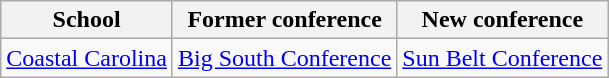<table class="wikitable sortable">
<tr>
<th>School</th>
<th>Former conference</th>
<th>New conference</th>
</tr>
<tr>
<td><a href='#'>Coastal Carolina</a></td>
<td><a href='#'>Big South Conference</a></td>
<td><a href='#'>Sun Belt Conference</a></td>
</tr>
</table>
